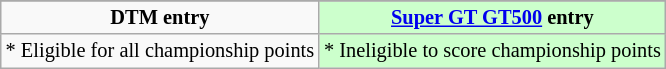<table class="wikitable" style="font-size: 85%;">
<tr>
</tr>
<tr>
<td align="center"><strong>DTM entry</strong></td>
<td align="center" style="background-color: #ccffcc"><strong><a href='#'>Super GT GT500</a> entry</strong></td>
</tr>
<tr>
<td>* Eligible for all championship points</td>
<td style="background-color: #ccffcc">* Ineligible to score championship points</td>
</tr>
</table>
